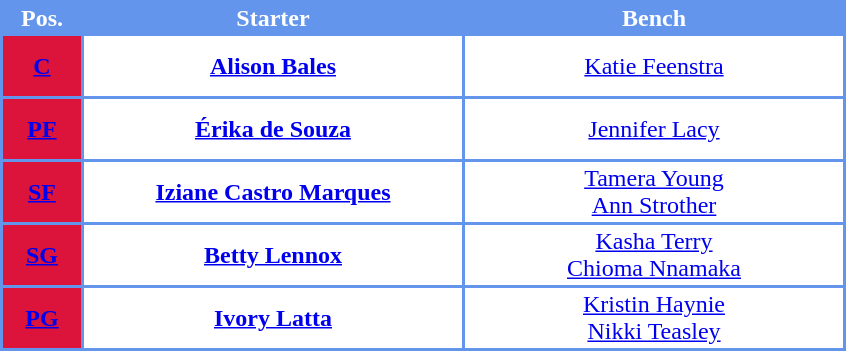<table style="text-align: center; background:#6495ED; color:white">
<tr>
<th width="50">Pos.</th>
<th width="250">Starter</th>
<th width="250">Bench</th>
</tr>
<tr style="height:40px; background:white; color:#FFCC00">
<th style="background:#dc143c"><a href='#'><span>C</span></a></th>
<td><strong><a href='#'>Alison Bales</a></strong></td>
<td><a href='#'>Katie Feenstra</a></td>
</tr>
<tr style="height:40px; background:white; color:#FFCC00">
<th style="background:#dc143c"><a href='#'><span>PF</span></a></th>
<td><strong><a href='#'>Érika de Souza</a></strong></td>
<td><a href='#'>Jennifer Lacy</a></td>
</tr>
<tr style="height:40px; background:white; color:#FFCC00">
<th style="background:#dc143c"><a href='#'><span>SF</span></a></th>
<td><strong><a href='#'>Iziane Castro Marques</a></strong></td>
<td><a href='#'>Tamera Young</a><br><a href='#'>Ann Strother</a></td>
</tr>
<tr style="height:40px; background:white; color:#092C57">
<th style="background:#dc143c"><a href='#'><span>SG</span></a></th>
<td><strong><a href='#'>Betty Lennox</a></strong></td>
<td><a href='#'>Kasha Terry</a><br><a href='#'>Chioma Nnamaka</a></td>
</tr>
<tr style="height:40px; background:white; color:#FFCC00">
<th style="background:#dc143c"><a href='#'><span>PG</span></a></th>
<td><strong><a href='#'>Ivory Latta</a></strong></td>
<td><a href='#'>Kristin Haynie</a><br><a href='#'>Nikki Teasley</a></td>
</tr>
</table>
